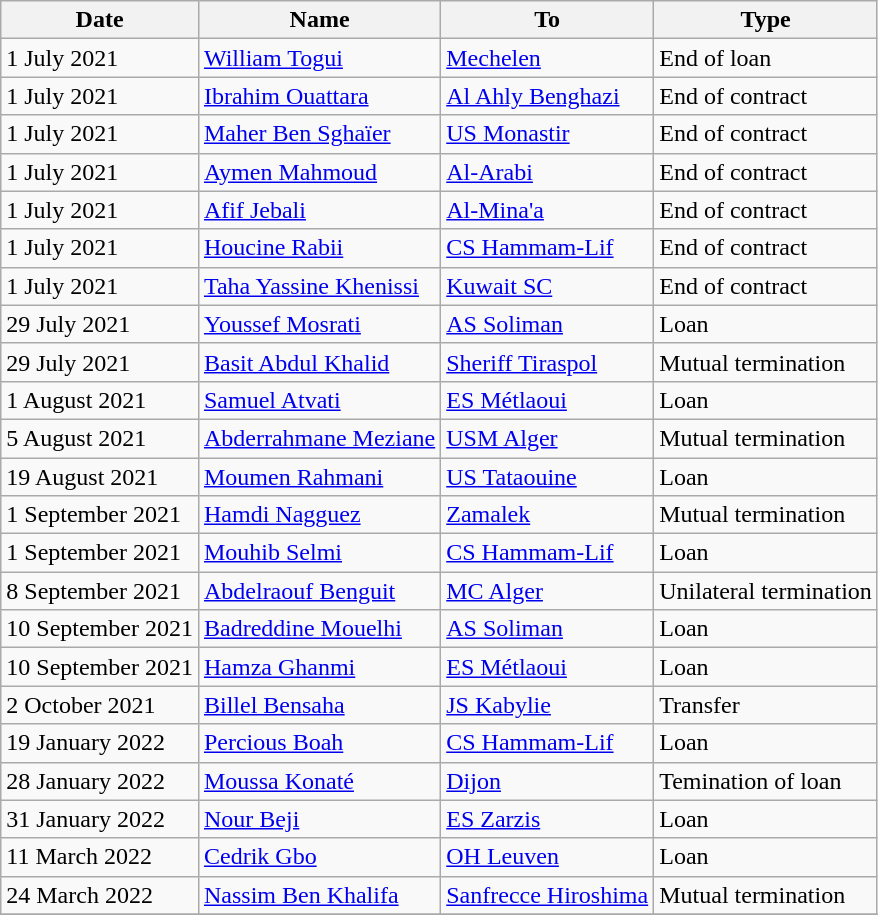<table class="wikitable">
<tr>
<th>Date</th>
<th>Name</th>
<th>To</th>
<th>Type</th>
</tr>
<tr>
<td>1 July 2021</td>
<td> <a href='#'>William Togui</a></td>
<td> <a href='#'>Mechelen</a></td>
<td>End of loan</td>
</tr>
<tr>
<td>1 July 2021</td>
<td> <a href='#'>Ibrahim Ouattara</a></td>
<td> <a href='#'>Al Ahly Benghazi</a></td>
<td>End of contract</td>
</tr>
<tr>
<td>1 July 2021</td>
<td> <a href='#'>Maher Ben Sghaïer</a></td>
<td> <a href='#'>US Monastir</a></td>
<td>End of contract</td>
</tr>
<tr>
<td>1 July 2021</td>
<td> <a href='#'>Aymen Mahmoud</a></td>
<td> <a href='#'>Al-Arabi</a></td>
<td>End of contract</td>
</tr>
<tr>
<td>1 July 2021</td>
<td> <a href='#'>Afif Jebali</a></td>
<td> <a href='#'>Al-Mina'a</a></td>
<td>End of contract</td>
</tr>
<tr>
<td>1 July 2021</td>
<td> <a href='#'>Houcine Rabii</a></td>
<td> <a href='#'>CS Hammam-Lif</a></td>
<td>End of contract</td>
</tr>
<tr>
<td>1 July 2021</td>
<td> <a href='#'>Taha Yassine Khenissi</a></td>
<td> <a href='#'>Kuwait SC</a></td>
<td>End of contract</td>
</tr>
<tr>
<td>29 July 2021</td>
<td> <a href='#'>Youssef Mosrati</a></td>
<td> <a href='#'>AS Soliman</a></td>
<td>Loan</td>
</tr>
<tr>
<td>29 July 2021</td>
<td> <a href='#'>Basit Abdul Khalid</a></td>
<td> <a href='#'>Sheriff Tiraspol</a></td>
<td>Mutual termination</td>
</tr>
<tr>
<td>1 August 2021</td>
<td> <a href='#'>Samuel Atvati</a></td>
<td> <a href='#'>ES Métlaoui</a></td>
<td>Loan</td>
</tr>
<tr>
<td>5 August 2021</td>
<td> <a href='#'>Abderrahmane Meziane</a></td>
<td> <a href='#'>USM Alger</a></td>
<td>Mutual termination</td>
</tr>
<tr>
<td>19 August 2021</td>
<td> <a href='#'>Moumen Rahmani</a></td>
<td> <a href='#'>US Tataouine</a></td>
<td>Loan</td>
</tr>
<tr>
<td>1 September 2021</td>
<td> <a href='#'>Hamdi Nagguez</a></td>
<td> <a href='#'>Zamalek</a></td>
<td>Mutual termination</td>
</tr>
<tr>
<td>1 September 2021</td>
<td> <a href='#'>Mouhib Selmi</a></td>
<td> <a href='#'>CS Hammam-Lif</a></td>
<td>Loan</td>
</tr>
<tr>
<td>8 September 2021</td>
<td> <a href='#'>Abdelraouf Benguit</a></td>
<td> <a href='#'>MC Alger</a></td>
<td>Unilateral termination</td>
</tr>
<tr>
<td>10 September 2021</td>
<td> <a href='#'>Badreddine Mouelhi</a></td>
<td> <a href='#'>AS Soliman</a></td>
<td>Loan</td>
</tr>
<tr>
<td>10 September 2021</td>
<td> <a href='#'>Hamza Ghanmi</a></td>
<td> <a href='#'>ES Métlaoui</a></td>
<td>Loan</td>
</tr>
<tr>
<td>2 October 2021</td>
<td> <a href='#'>Billel Bensaha</a></td>
<td> <a href='#'>JS Kabylie</a></td>
<td>Transfer</td>
</tr>
<tr>
<td>19 January 2022</td>
<td> <a href='#'>Percious Boah</a></td>
<td> <a href='#'>CS Hammam-Lif</a></td>
<td>Loan</td>
</tr>
<tr>
<td>28 January 2022</td>
<td> <a href='#'>Moussa Konaté</a></td>
<td> <a href='#'>Dijon</a></td>
<td>Temination of loan</td>
</tr>
<tr>
<td>31 January 2022</td>
<td> <a href='#'>Nour Beji</a></td>
<td> <a href='#'>ES Zarzis</a></td>
<td>Loan</td>
</tr>
<tr>
<td>11 March 2022</td>
<td> <a href='#'>Cedrik Gbo</a></td>
<td> <a href='#'>OH Leuven</a></td>
<td>Loan</td>
</tr>
<tr>
<td>24 March 2022</td>
<td> <a href='#'>Nassim Ben Khalifa</a></td>
<td> <a href='#'>Sanfrecce Hiroshima</a></td>
<td>Mutual termination</td>
</tr>
<tr>
</tr>
</table>
